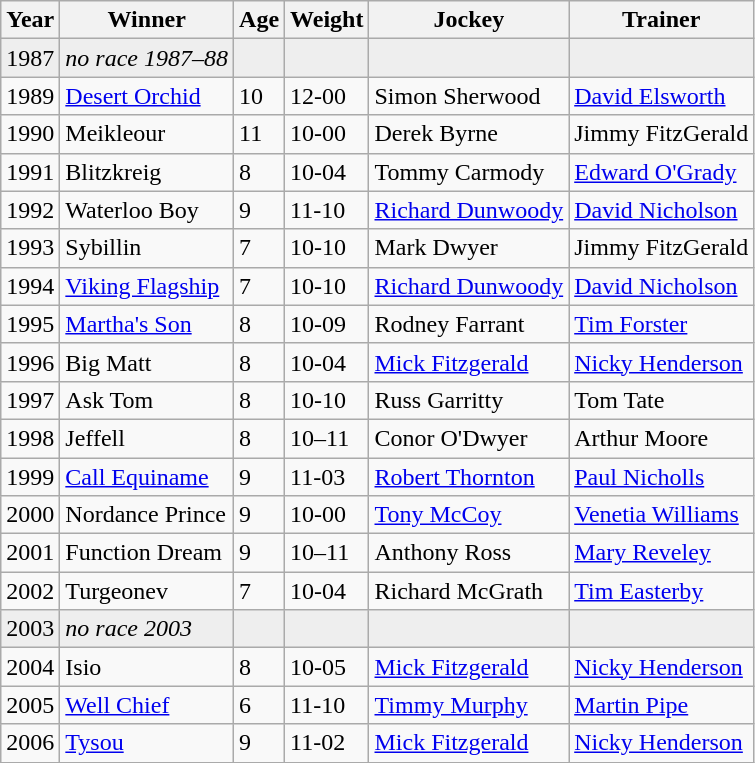<table class = "wikitable sortable">
<tr>
<th>Year</th>
<th>Winner</th>
<th>Age</th>
<th>Weight</th>
<th>Jockey</th>
<th>Trainer</th>
</tr>
<tr bgcolor="#eeeeee">
<td><span>1987</span></td>
<td><em>no race 1987–88</em> </td>
<td></td>
<td></td>
<td></td>
<td></td>
</tr>
<tr>
<td>1989</td>
<td><a href='#'>Desert Orchid</a></td>
<td>10</td>
<td>12-00</td>
<td>Simon Sherwood</td>
<td><a href='#'>David Elsworth</a></td>
</tr>
<tr>
<td>1990</td>
<td>Meikleour</td>
<td>11</td>
<td>10-00</td>
<td>Derek Byrne</td>
<td>Jimmy FitzGerald</td>
</tr>
<tr>
<td>1991</td>
<td>Blitzkreig</td>
<td>8</td>
<td>10-04</td>
<td>Tommy Carmody</td>
<td><a href='#'>Edward O'Grady</a></td>
</tr>
<tr>
<td>1992</td>
<td>Waterloo Boy</td>
<td>9</td>
<td>11-10</td>
<td><a href='#'>Richard Dunwoody</a></td>
<td><a href='#'>David Nicholson</a></td>
</tr>
<tr>
<td>1993</td>
<td>Sybillin</td>
<td>7</td>
<td>10-10</td>
<td>Mark Dwyer</td>
<td>Jimmy FitzGerald</td>
</tr>
<tr>
<td>1994</td>
<td><a href='#'>Viking Flagship</a> </td>
<td>7</td>
<td>10-10</td>
<td><a href='#'>Richard Dunwoody</a></td>
<td><a href='#'>David Nicholson</a></td>
</tr>
<tr>
<td>1995</td>
<td><a href='#'>Martha's Son</a></td>
<td>8</td>
<td>10-09</td>
<td>Rodney Farrant</td>
<td><a href='#'>Tim Forster</a></td>
</tr>
<tr>
<td>1996</td>
<td>Big Matt</td>
<td>8</td>
<td>10-04</td>
<td><a href='#'>Mick Fitzgerald</a></td>
<td><a href='#'>Nicky Henderson</a></td>
</tr>
<tr>
<td>1997</td>
<td>Ask Tom </td>
<td>8</td>
<td>10-10</td>
<td>Russ Garritty</td>
<td>Tom Tate</td>
</tr>
<tr>
<td>1998</td>
<td>Jeffell</td>
<td>8</td>
<td>10–11</td>
<td>Conor O'Dwyer</td>
<td>Arthur Moore</td>
</tr>
<tr>
<td>1999</td>
<td><a href='#'>Call Equiname</a> </td>
<td>9</td>
<td>11-03</td>
<td><a href='#'>Robert Thornton</a></td>
<td><a href='#'>Paul Nicholls</a></td>
</tr>
<tr>
<td>2000</td>
<td>Nordance Prince</td>
<td>9</td>
<td>10-00</td>
<td><a href='#'>Tony McCoy</a></td>
<td><a href='#'>Venetia Williams</a></td>
</tr>
<tr>
<td>2001</td>
<td>Function Dream</td>
<td>9</td>
<td>10–11</td>
<td>Anthony Ross</td>
<td><a href='#'>Mary Reveley</a></td>
</tr>
<tr>
<td>2002</td>
<td>Turgeonev</td>
<td>7</td>
<td>10-04</td>
<td>Richard McGrath</td>
<td><a href='#'>Tim Easterby</a></td>
</tr>
<tr bgcolor="#eeeeee">
<td><span>2003</span></td>
<td><em>no race 2003</em> </td>
<td></td>
<td></td>
<td></td>
<td></td>
</tr>
<tr>
<td>2004</td>
<td>Isio</td>
<td>8</td>
<td>10-05</td>
<td><a href='#'>Mick Fitzgerald</a></td>
<td><a href='#'>Nicky Henderson</a></td>
</tr>
<tr>
<td>2005</td>
<td><a href='#'>Well Chief</a> </td>
<td>6</td>
<td>11-10</td>
<td><a href='#'>Timmy Murphy</a></td>
<td><a href='#'>Martin Pipe</a></td>
</tr>
<tr>
<td>2006</td>
<td><a href='#'>Tysou</a> </td>
<td>9</td>
<td>11-02</td>
<td><a href='#'>Mick Fitzgerald</a></td>
<td><a href='#'>Nicky Henderson</a></td>
</tr>
</table>
